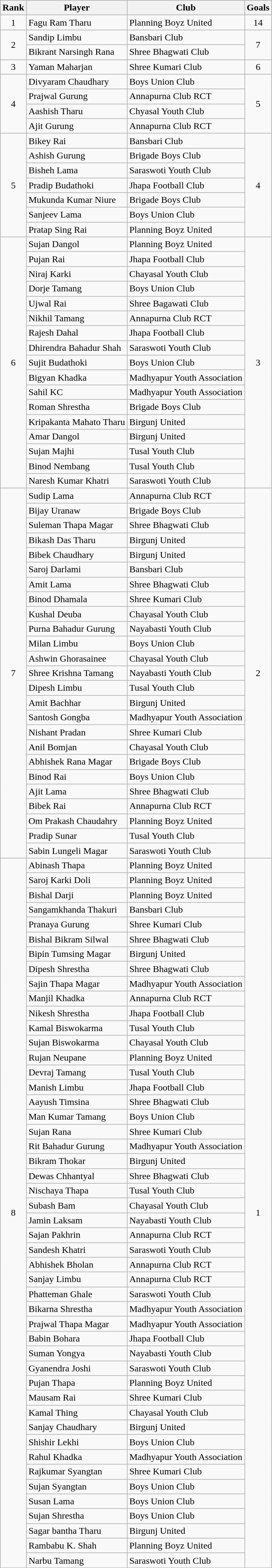<table class="wikitable sortable" style="text-align:center">
<tr>
<th>Rank</th>
<th>Player</th>
<th>Club</th>
<th>Goals</th>
</tr>
<tr>
<td>1</td>
<td align="left"> Fagu Ram Tharu</td>
<td align="left">Planning Boyz United</td>
<td>14</td>
</tr>
<tr>
<td rowspan=2>2</td>
<td align="left"> Sandip Limbu</td>
<td align="left">Bansbari Club</td>
<td rowspan=2>7</td>
</tr>
<tr>
<td align="left"> Bikrant Narsingh Rana</td>
<td align="left">Shree Bhagwati Club</td>
</tr>
<tr>
<td>3</td>
<td align="left"> Yaman Maharjan</td>
<td align="left">Shree Kumari Club</td>
<td>6</td>
</tr>
<tr>
<td rowspan=4>4</td>
<td align="left"> Divyaram Chaudhary</td>
<td align="left">Boys Union Club</td>
<td rowspan=4>5</td>
</tr>
<tr>
<td align="left"> Prajwal Gurung</td>
<td align="left">Annapurna Club RCT</td>
</tr>
<tr>
<td align="left"> Aashish Tharu</td>
<td align="left">Chyasal Youth Club</td>
</tr>
<tr>
<td align="left"> Ajit Gurung</td>
<td align="left">Annapurna Club RCT</td>
</tr>
<tr>
<td rowspan=7>5</td>
<td align="left"> Bikey Rai</td>
<td align="left">Bansbari Club</td>
<td rowspan=7>4</td>
</tr>
<tr>
<td align="left"> Ashish Gurung</td>
<td align="left">Brigade Boys Club</td>
</tr>
<tr>
<td align="left"> Bisheh Lama</td>
<td align="left">Saraswoti Youth Club</td>
</tr>
<tr>
<td align="left"> Pradip Budathoki</td>
<td align="left">Jhapa Football Club</td>
</tr>
<tr>
<td align="left"> Mukunda Kumar Niure</td>
<td align="left">Brigade Boys Club</td>
</tr>
<tr>
<td align="left"> Sanjeev Lama</td>
<td align="left">Boys Union Club</td>
</tr>
<tr>
<td align="left"> Pratap Sing Rai</td>
<td align="left">Planning Boyz United</td>
</tr>
<tr>
<td rowspan=17>6</td>
<td align="left"> Sujan Dangol</td>
<td align="left">Planning Boyz United</td>
<td rowspan=17>3</td>
</tr>
<tr>
<td align="left"> Pujan Rai</td>
<td align="left">Jhapa Football Club</td>
</tr>
<tr>
<td align="left"> Niraj Karki</td>
<td align="left">Chayasal Youth Club</td>
</tr>
<tr>
<td align="left"> Dorje Tamang</td>
<td align="left">Boys Union Club</td>
</tr>
<tr>
<td align="left"> Ujwal Rai</td>
<td align="left">Shree Bagawati Club</td>
</tr>
<tr>
<td align="left"> Nikhil Tamang</td>
<td align="left">Annapurna Club RCT</td>
</tr>
<tr>
<td align="left"> Rajesh Dahal</td>
<td align="left">Jhapa Football Club</td>
</tr>
<tr>
<td align="left"> Dhirendra Bahadur Shah</td>
<td align="left">Saraswoti Youth Club</td>
</tr>
<tr>
<td align="left"> Sujit Budathoki</td>
<td align="left">Boys Union Club</td>
</tr>
<tr>
<td align="left"> Bigyan Khadka</td>
<td align="left">Madhyapur Youth Association</td>
</tr>
<tr>
<td align="left"> Sahil KC</td>
<td align="left">Madhyapur Youth Association</td>
</tr>
<tr>
<td align="left"> Roman Shrestha</td>
<td align="left">Brigade Boys Club</td>
</tr>
<tr>
<td align="left"> Kripakanta Mahato Tharu</td>
<td align="left">Birgunj United</td>
</tr>
<tr>
<td align="left"> Amar Dangol</td>
<td align="left">Birgunj United</td>
</tr>
<tr>
<td align="left"> Sujan Majhi</td>
<td align="left">Tusal Youth Club</td>
</tr>
<tr>
<td align="left"> Binod Nembang</td>
<td align="left">Tusal Youth Club</td>
</tr>
<tr>
<td align="left"> Naresh Kumar Khatri</td>
<td align="left">Saraswoti Youth Club</td>
</tr>
<tr>
<td rowspan=25>7</td>
<td align="left"> Sudip Lama</td>
<td align="left">Annapurna Club RCT</td>
<td rowspan=25>2</td>
</tr>
<tr>
<td align="left"> Bijay Uranaw</td>
<td align="left">Brigade Boys Club</td>
</tr>
<tr>
<td align="left"> Suleman Thapa Magar</td>
<td align="left">Shree Bhagwati Club</td>
</tr>
<tr>
<td align="left"> Bikash Das Tharu</td>
<td align="left">Birgunj United</td>
</tr>
<tr>
<td align="left"> Bibek Chaudhary</td>
<td align="left">Birgunj United</td>
</tr>
<tr>
<td align="left"> Saroj Darlami</td>
<td align="left">Bansbari Club</td>
</tr>
<tr>
<td align="left"> Amit Lama</td>
<td align="left">Shree Bhagwati Club</td>
</tr>
<tr>
<td align="left"> Binod Dhamala</td>
<td align="left">Shree Kumari Club</td>
</tr>
<tr>
<td align="left"> Kushal Deuba</td>
<td align="left">Chayasal Youth Club</td>
</tr>
<tr>
<td align="left"> Purna Bahadur Gurung</td>
<td align="left">Nayabasti Youth Club</td>
</tr>
<tr>
<td align="left"> Milan Limbu</td>
<td align="left">Boys Union Club</td>
</tr>
<tr>
<td align="left"> Ashwin Ghorasainee</td>
<td align="left">Chayasal Youth Club</td>
</tr>
<tr>
<td align="left"> Shree Krishna Tamang</td>
<td align="left">Nayabasti Youth Club</td>
</tr>
<tr>
<td align="left"> Dipesh Limbu</td>
<td align="left">Tusal Youth Club</td>
</tr>
<tr>
<td align="left"> Amit Bachhar</td>
<td align="left">Birgunj United</td>
</tr>
<tr>
<td align="left"> Santosh Gongba</td>
<td align="left">Madhyapur Youth Association</td>
</tr>
<tr>
<td align="left"> Nishant Pradan</td>
<td align="left">Shree Kumari Club</td>
</tr>
<tr>
<td align="left"> Anil Bomjan</td>
<td align="left">Chayasal Youth Club</td>
</tr>
<tr>
<td align="left"> Abhishek Rana Magar</td>
<td align="left">Brigade Boys Club</td>
</tr>
<tr>
<td align="left"> Binod Rai</td>
<td align="left">Boys Union Club</td>
</tr>
<tr>
<td align="left"> Ajit Lama</td>
<td align="left">Shree Bhagwati Club</td>
</tr>
<tr>
<td align="left"> Bibek Rai</td>
<td align="left">Annapurna Club RCT</td>
</tr>
<tr>
<td align="left"> Om Prakash Chaudahry</td>
<td align="left">Planning Boyz United</td>
</tr>
<tr>
<td align="left"> Pradip Sunar</td>
<td align="left">Tusal Youth Club</td>
</tr>
<tr>
<td align="left"> Sabin Lungeli Magar</td>
<td align="left">Saraswoti Youth Club</td>
</tr>
<tr>
<td rowspan=50>8</td>
<td align="left"> Abinash Thapa</td>
<td align="left">Planning Boyz United</td>
<td rowspan=50>1</td>
</tr>
<tr>
<td align="left"> Saroj Karki Doli</td>
<td align="left">Planning Boyz United</td>
</tr>
<tr>
<td align="left"> Bishal Darji</td>
<td align="left">Planning Boyz United</td>
</tr>
<tr>
<td align="left"> Sangamkhanda Thakuri</td>
<td align="left">Bansbari Club</td>
</tr>
<tr>
<td align="left"> Pranaya Gurung</td>
<td align="left">Shree Kumari Club</td>
</tr>
<tr>
<td align="left"> Bishal Bikram Silwal</td>
<td align="left">Shree Bhagwati Club</td>
</tr>
<tr>
<td align="left"> Bipin Tumsing Magar</td>
<td align="left">Birgunj United</td>
</tr>
<tr>
<td align="left"> Dipesh Shrestha</td>
<td align="left">Shree Bhagwati Club</td>
</tr>
<tr>
<td align="left">Sajin Thapa Magar</td>
<td align="left">Madhyapur Youth Association</td>
</tr>
<tr>
<td align="left"> Manjil Khadka</td>
<td align="left">Annapurna Club RCT</td>
</tr>
<tr>
<td align="left"> Nikesh Shrestha</td>
<td align="left">Jhapa Football Club</td>
</tr>
<tr>
<td align="left"> Kamal Biswokarma</td>
<td align="left">Tusal Youth Club</td>
</tr>
<tr>
<td align="left"> Sujan Biswokarma</td>
<td align="left">Chayasal Youth Club</td>
</tr>
<tr>
<td align="left"> Rujan Neupane</td>
<td align="left">Planning Boyz United</td>
</tr>
<tr>
<td align="left"> Devraj Tamang</td>
<td align="left">Tusal Youth Club</td>
</tr>
<tr>
<td align="left"> Manish Limbu</td>
<td align="left">Jhapa Football Club</td>
</tr>
<tr>
<td align="left"> Aayush Timsina</td>
<td align="left">Shree Bhagwati Club</td>
</tr>
<tr>
<td align="left"> Man Kumar Tamang</td>
<td align="left">Boys Union Club</td>
</tr>
<tr>
<td align="left"> Sujan Rana</td>
<td align="left">Shree Kumari Club</td>
</tr>
<tr>
<td align="left">Rit Bahadur Gurung</td>
<td align="left">Madhyapur Youth Association</td>
</tr>
<tr>
<td align="left"> Bikram Thokar</td>
<td align="left">Birgunj United</td>
</tr>
<tr>
<td align="left"> Dewas Chhantyal</td>
<td align="left">Shree Bhagwati Club</td>
</tr>
<tr>
<td align="left"> Nischaya Thapa</td>
<td align="left">Tusal Youth Club</td>
</tr>
<tr>
<td align="left"> Subash Bam</td>
<td align="left">Chayasal Youth Club</td>
</tr>
<tr>
<td align="left"> Jamin Laksam</td>
<td align="left">Nayabasti Youth Club</td>
</tr>
<tr>
<td align="left"> Sajan Pakhrin</td>
<td align="left">Annapurna Club RCT</td>
</tr>
<tr>
<td align="left"> Sandesh Khatri</td>
<td align="left">Saraswoti Youth Club</td>
</tr>
<tr>
<td align="left"> Abhishek Bholan</td>
<td align="left">Annapurna Club RCT</td>
</tr>
<tr>
<td align="left"> Sanjay Limbu</td>
<td align="left">Annapurna Club RCT</td>
</tr>
<tr>
<td align="left"> Phatteman Ghale</td>
<td align="left">Saraswoti Youth Club</td>
</tr>
<tr>
<td align="left"> Bikarna Shrestha</td>
<td align="left">Madhyapur Youth Association</td>
</tr>
<tr>
<td align="left"> Prajwal Thapa Magar</td>
<td align="left">Madhyapur Youth Association</td>
</tr>
<tr>
<td align="left"> Babin Bohara</td>
<td align="left">Jhapa Football Club</td>
</tr>
<tr>
<td align="left"> Suman Yongya</td>
<td align="left">Nayabasti Youth Club</td>
</tr>
<tr>
<td align="left"> Gyanendra Joshi</td>
<td align="left">Saraswoti Youth Club</td>
</tr>
<tr>
<td align="left"> Pujan Thapa</td>
<td align="left">Planning Boyz United</td>
</tr>
<tr>
<td align="left"> Mausam Rai</td>
<td align="left">Shree Kumari Club</td>
</tr>
<tr>
<td align="left"> Kamal Thing</td>
<td align="left">Chayasal Youth Club</td>
</tr>
<tr>
<td align="left"> Sanjay Chaudhary</td>
<td align="left">Birgunj United</td>
</tr>
<tr>
<td align="left"> Shishir Lekhi</td>
<td align="left">Boys Union Club</td>
</tr>
<tr>
<td align="left"> Rahul Khadka</td>
<td align="left">Madhyapur Youth Association</td>
</tr>
<tr>
<td align="left"> Rajkumar Syangtan</td>
<td align="left">Shree Kumari Club</td>
</tr>
<tr>
<td align="left"> Sujan Syangtan</td>
<td align="left">Boys Union Club</td>
</tr>
<tr>
<td align="left"> Susan Lama</td>
<td align="left">Boys Union Club</td>
</tr>
<tr>
<td align="left"> Sujan Shrestha</td>
<td align="left">Boys Union Club</td>
</tr>
<tr>
<td align="left"> Sagar bantha Tharu</td>
<td align="left">Birgunj United</td>
</tr>
<tr>
<td align="left"> Rambabu K. Shah</td>
<td align="left">Planning Boyz United</td>
</tr>
<tr>
<td align="left"> Narbu Tamang</td>
<td align="left">Saraswoti Youth Club</td>
</tr>
</table>
